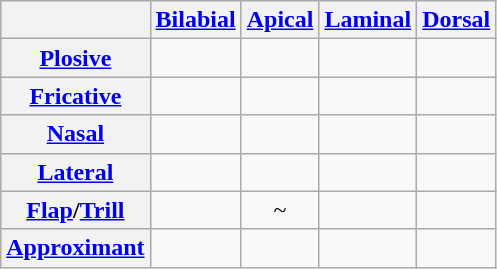<table class="wikitable" style="text-align: center;">
<tr>
<th></th>
<th><a href='#'>Bilabial</a></th>
<th><a href='#'>Apical</a></th>
<th><a href='#'>Laminal</a></th>
<th><a href='#'>Dorsal</a></th>
</tr>
<tr>
<th><a href='#'>Plosive</a></th>
<td>  </td>
<td>  </td>
<td></td>
<td></td>
</tr>
<tr>
<th><a href='#'>Fricative</a></th>
<td></td>
<td></td>
<td></td>
<td></td>
</tr>
<tr>
<th><a href='#'>Nasal</a></th>
<td></td>
<td></td>
<td></td>
<td></td>
</tr>
<tr>
<th><a href='#'>Lateral</a></th>
<td></td>
<td></td>
<td></td>
<td></td>
</tr>
<tr>
<th><a href='#'>Flap</a>/<a href='#'>Trill</a></th>
<td></td>
<td>~</td>
<td></td>
<td></td>
</tr>
<tr>
<th><a href='#'>Approximant</a></th>
<td></td>
<td></td>
<td></td>
<td></td>
</tr>
</table>
